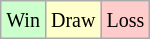<table class="wikitable">
<tr>
<td style="background-color: #CCFFCC;"><small>Win</small></td>
<td style="background-color: #FFFFCC;"><small>Draw</small></td>
<td style="background-color: #FFCCCC;"><small>Loss</small></td>
</tr>
</table>
